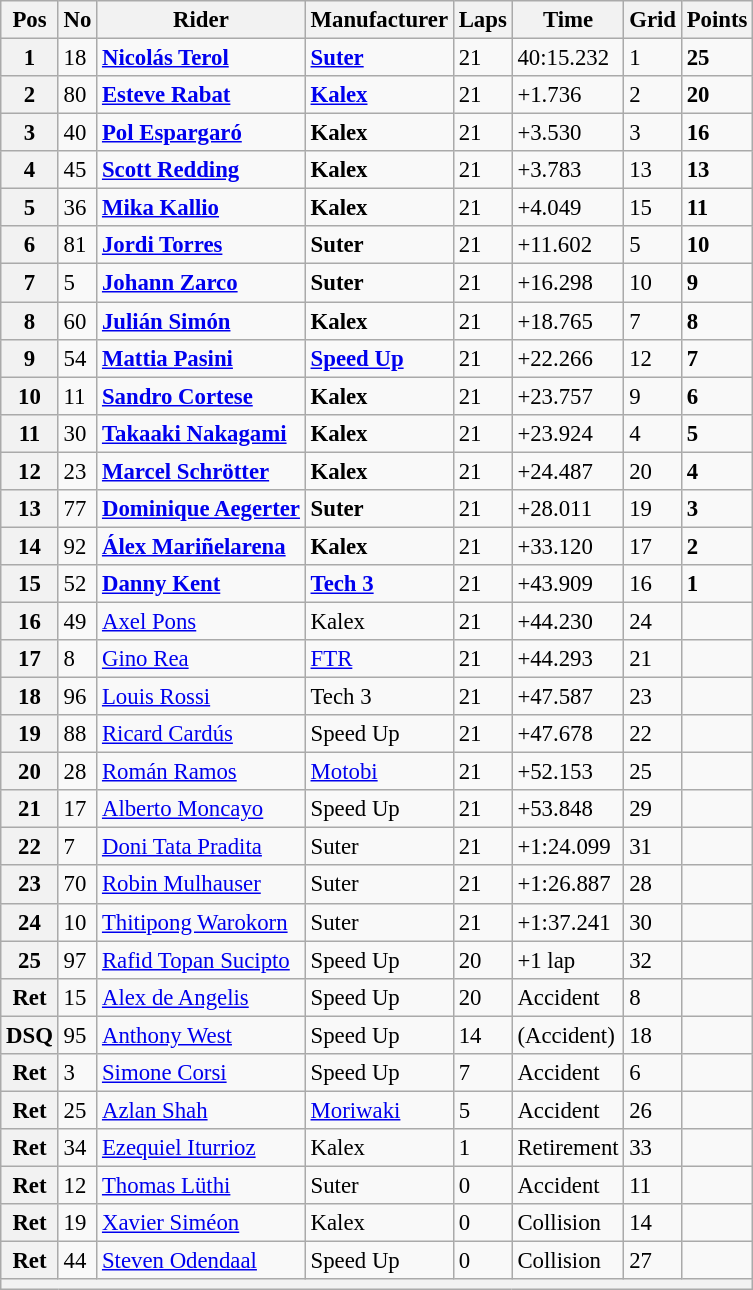<table class="wikitable" style="font-size: 95%;">
<tr>
<th>Pos</th>
<th>No</th>
<th>Rider</th>
<th>Manufacturer</th>
<th>Laps</th>
<th>Time</th>
<th>Grid</th>
<th>Points</th>
</tr>
<tr>
<th>1</th>
<td>18</td>
<td> <strong><a href='#'>Nicolás Terol</a></strong></td>
<td><strong><a href='#'>Suter</a></strong></td>
<td>21</td>
<td>40:15.232</td>
<td>1</td>
<td><strong>25</strong></td>
</tr>
<tr>
<th>2</th>
<td>80</td>
<td> <strong><a href='#'>Esteve Rabat</a></strong></td>
<td><strong><a href='#'>Kalex</a></strong></td>
<td>21</td>
<td>+1.736</td>
<td>2</td>
<td><strong>20</strong></td>
</tr>
<tr>
<th>3</th>
<td>40</td>
<td> <strong><a href='#'>Pol Espargaró</a></strong></td>
<td><strong>Kalex</strong></td>
<td>21</td>
<td>+3.530</td>
<td>3</td>
<td><strong>16</strong></td>
</tr>
<tr>
<th>4</th>
<td>45</td>
<td> <strong><a href='#'>Scott Redding</a></strong></td>
<td><strong>Kalex</strong></td>
<td>21</td>
<td>+3.783</td>
<td>13</td>
<td><strong>13</strong></td>
</tr>
<tr>
<th>5</th>
<td>36</td>
<td> <strong><a href='#'>Mika Kallio</a></strong></td>
<td><strong>Kalex</strong></td>
<td>21</td>
<td>+4.049</td>
<td>15</td>
<td><strong>11</strong></td>
</tr>
<tr>
<th>6</th>
<td>81</td>
<td> <strong><a href='#'>Jordi Torres</a></strong></td>
<td><strong>Suter</strong></td>
<td>21</td>
<td>+11.602</td>
<td>5</td>
<td><strong>10</strong></td>
</tr>
<tr>
<th>7</th>
<td>5</td>
<td> <strong><a href='#'>Johann Zarco</a></strong></td>
<td><strong>Suter</strong></td>
<td>21</td>
<td>+16.298</td>
<td>10</td>
<td><strong>9</strong></td>
</tr>
<tr>
<th>8</th>
<td>60</td>
<td> <strong><a href='#'>Julián Simón</a></strong></td>
<td><strong>Kalex</strong></td>
<td>21</td>
<td>+18.765</td>
<td>7</td>
<td><strong>8</strong></td>
</tr>
<tr>
<th>9</th>
<td>54</td>
<td> <strong><a href='#'>Mattia Pasini</a></strong></td>
<td><strong><a href='#'>Speed Up</a></strong></td>
<td>21</td>
<td>+22.266</td>
<td>12</td>
<td><strong>7</strong></td>
</tr>
<tr>
<th>10</th>
<td>11</td>
<td> <strong><a href='#'>Sandro Cortese</a></strong></td>
<td><strong>Kalex</strong></td>
<td>21</td>
<td>+23.757</td>
<td>9</td>
<td><strong>6</strong></td>
</tr>
<tr>
<th>11</th>
<td>30</td>
<td> <strong><a href='#'>Takaaki Nakagami</a></strong></td>
<td><strong>Kalex</strong></td>
<td>21</td>
<td>+23.924</td>
<td>4</td>
<td><strong>5</strong></td>
</tr>
<tr>
<th>12</th>
<td>23</td>
<td> <strong><a href='#'>Marcel Schrötter</a></strong></td>
<td><strong>Kalex</strong></td>
<td>21</td>
<td>+24.487</td>
<td>20</td>
<td><strong>4</strong></td>
</tr>
<tr>
<th>13</th>
<td>77</td>
<td> <strong><a href='#'>Dominique Aegerter</a></strong></td>
<td><strong>Suter</strong></td>
<td>21</td>
<td>+28.011</td>
<td>19</td>
<td><strong>3</strong></td>
</tr>
<tr>
<th>14</th>
<td>92</td>
<td> <strong><a href='#'>Álex Mariñelarena</a></strong></td>
<td><strong>Kalex</strong></td>
<td>21</td>
<td>+33.120</td>
<td>17</td>
<td><strong>2</strong></td>
</tr>
<tr>
<th>15</th>
<td>52</td>
<td> <strong><a href='#'>Danny Kent</a></strong></td>
<td><strong><a href='#'>Tech 3</a></strong></td>
<td>21</td>
<td>+43.909</td>
<td>16</td>
<td><strong>1</strong></td>
</tr>
<tr>
<th>16</th>
<td>49</td>
<td> <a href='#'>Axel Pons</a></td>
<td>Kalex</td>
<td>21</td>
<td>+44.230</td>
<td>24</td>
<td></td>
</tr>
<tr>
<th>17</th>
<td>8</td>
<td> <a href='#'>Gino Rea</a></td>
<td><a href='#'>FTR</a></td>
<td>21</td>
<td>+44.293</td>
<td>21</td>
<td></td>
</tr>
<tr>
<th>18</th>
<td>96</td>
<td> <a href='#'>Louis Rossi</a></td>
<td>Tech 3</td>
<td>21</td>
<td>+47.587</td>
<td>23</td>
<td></td>
</tr>
<tr>
<th>19</th>
<td>88</td>
<td> <a href='#'>Ricard Cardús</a></td>
<td>Speed Up</td>
<td>21</td>
<td>+47.678</td>
<td>22</td>
<td></td>
</tr>
<tr>
<th>20</th>
<td>28</td>
<td> <a href='#'>Román Ramos</a></td>
<td><a href='#'>Motobi</a></td>
<td>21</td>
<td>+52.153</td>
<td>25</td>
<td></td>
</tr>
<tr>
<th>21</th>
<td>17</td>
<td> <a href='#'>Alberto Moncayo</a></td>
<td>Speed Up</td>
<td>21</td>
<td>+53.848</td>
<td>29</td>
<td></td>
</tr>
<tr>
<th>22</th>
<td>7</td>
<td> <a href='#'>Doni Tata Pradita</a></td>
<td>Suter</td>
<td>21</td>
<td>+1:24.099</td>
<td>31</td>
<td></td>
</tr>
<tr>
<th>23</th>
<td>70</td>
<td> <a href='#'>Robin Mulhauser</a></td>
<td>Suter</td>
<td>21</td>
<td>+1:26.887</td>
<td>28</td>
<td></td>
</tr>
<tr>
<th>24</th>
<td>10</td>
<td> <a href='#'>Thitipong Warokorn</a></td>
<td>Suter</td>
<td>21</td>
<td>+1:37.241</td>
<td>30</td>
<td></td>
</tr>
<tr>
<th>25</th>
<td>97</td>
<td> <a href='#'>Rafid Topan Sucipto</a></td>
<td>Speed Up</td>
<td>20</td>
<td>+1 lap</td>
<td>32</td>
<td></td>
</tr>
<tr>
<th>Ret</th>
<td>15</td>
<td> <a href='#'>Alex de Angelis</a></td>
<td>Speed Up</td>
<td>20</td>
<td>Accident</td>
<td>8</td>
<td></td>
</tr>
<tr>
<th>DSQ</th>
<td>95</td>
<td> <a href='#'>Anthony West</a></td>
<td>Speed Up</td>
<td>14</td>
<td>(Accident)</td>
<td>18</td>
<td></td>
</tr>
<tr>
<th>Ret</th>
<td>3</td>
<td> <a href='#'>Simone Corsi</a></td>
<td>Speed Up</td>
<td>7</td>
<td>Accident</td>
<td>6</td>
<td></td>
</tr>
<tr>
<th>Ret</th>
<td>25</td>
<td> <a href='#'>Azlan Shah</a></td>
<td><a href='#'>Moriwaki</a></td>
<td>5</td>
<td>Accident</td>
<td>26</td>
<td></td>
</tr>
<tr>
<th>Ret</th>
<td>34</td>
<td> <a href='#'>Ezequiel Iturrioz</a></td>
<td>Kalex</td>
<td>1</td>
<td>Retirement</td>
<td>33</td>
<td></td>
</tr>
<tr>
<th>Ret</th>
<td>12</td>
<td> <a href='#'>Thomas Lüthi</a></td>
<td>Suter</td>
<td>0</td>
<td>Accident</td>
<td>11</td>
<td></td>
</tr>
<tr>
<th>Ret</th>
<td>19</td>
<td> <a href='#'>Xavier Siméon</a></td>
<td>Kalex</td>
<td>0</td>
<td>Collision</td>
<td>14</td>
<td></td>
</tr>
<tr>
<th>Ret</th>
<td>44</td>
<td> <a href='#'>Steven Odendaal</a></td>
<td>Speed Up</td>
<td>0</td>
<td>Collision</td>
<td>27</td>
<td></td>
</tr>
<tr>
<th colspan=8></th>
</tr>
</table>
